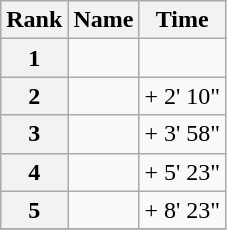<table class="wikitable">
<tr>
<th>Rank</th>
<th>Name</th>
<th>Time</th>
</tr>
<tr>
<th style="text-align:center">1</th>
<td></td>
<td align="right"></td>
</tr>
<tr>
<th style="text-align:center">2</th>
<td></td>
<td align="right">+ 2' 10"</td>
</tr>
<tr>
<th style="text-align:center">3</th>
<td></td>
<td align="right">+ 3' 58"</td>
</tr>
<tr>
<th style="text-align:center">4</th>
<td></td>
<td align="right">+ 5' 23"</td>
</tr>
<tr>
<th style="text-align:center">5</th>
<td></td>
<td align="right">+ 8' 23"</td>
</tr>
<tr>
</tr>
</table>
